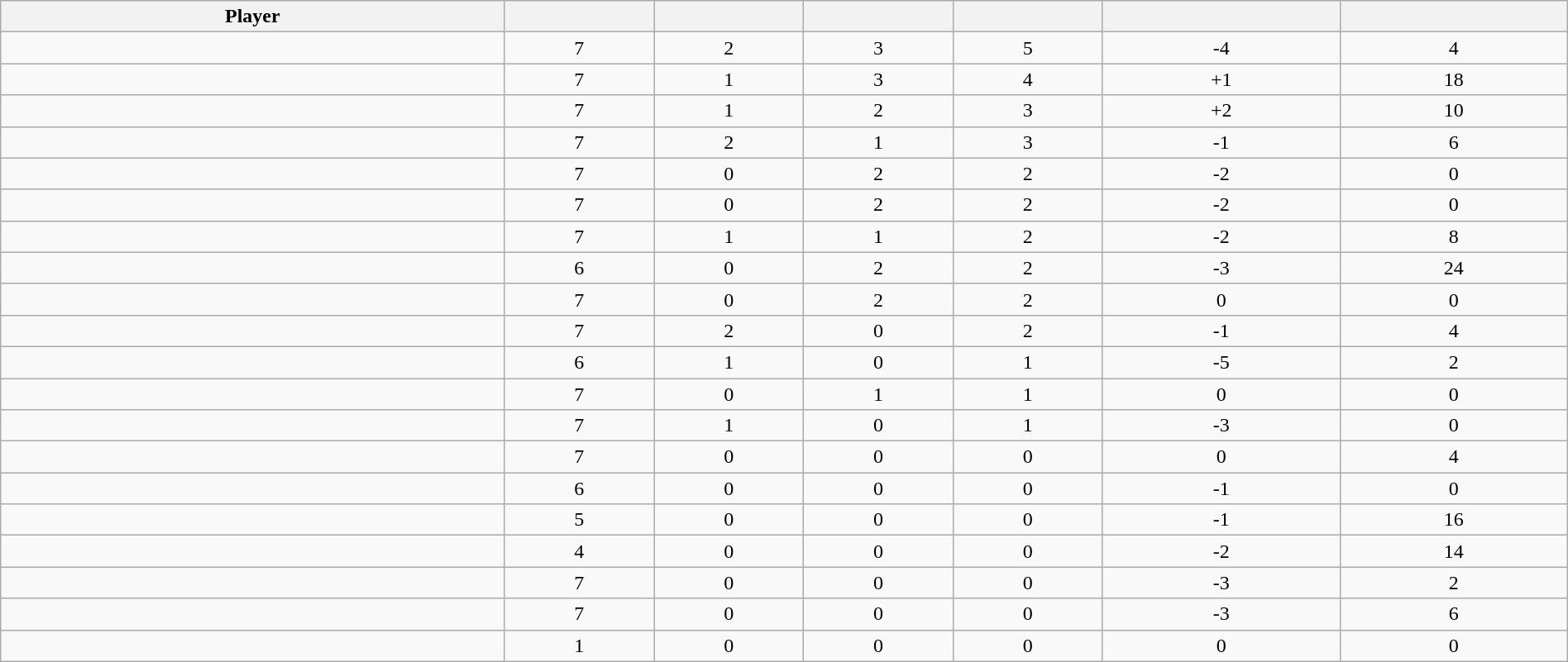<table class="wikitable sortable" style="width:100%;">
<tr align=center>
<th>Player</th>
<th></th>
<th></th>
<th></th>
<th></th>
<th data-sort-type="number"></th>
<th></th>
</tr>
<tr align=center>
<td></td>
<td>7</td>
<td>2</td>
<td>3</td>
<td>5</td>
<td>-4</td>
<td>4</td>
</tr>
<tr align=center>
<td></td>
<td>7</td>
<td>1</td>
<td>3</td>
<td>4</td>
<td>+1</td>
<td>18</td>
</tr>
<tr align=center>
<td></td>
<td>7</td>
<td>1</td>
<td>2</td>
<td>3</td>
<td>+2</td>
<td>10</td>
</tr>
<tr align=center>
<td></td>
<td>7</td>
<td>2</td>
<td>1</td>
<td>3</td>
<td>-1</td>
<td>6</td>
</tr>
<tr align=center>
<td></td>
<td>7</td>
<td>0</td>
<td>2</td>
<td>2</td>
<td>-2</td>
<td>0</td>
</tr>
<tr align=center>
<td></td>
<td>7</td>
<td>0</td>
<td>2</td>
<td>2</td>
<td>-2</td>
<td>0</td>
</tr>
<tr align=center>
<td></td>
<td>7</td>
<td>1</td>
<td>1</td>
<td>2</td>
<td>-2</td>
<td>8</td>
</tr>
<tr align=center>
<td></td>
<td>6</td>
<td>0</td>
<td>2</td>
<td>2</td>
<td>-3</td>
<td>24</td>
</tr>
<tr align=center>
<td></td>
<td>7</td>
<td>0</td>
<td>2</td>
<td>2</td>
<td>0</td>
<td>0</td>
</tr>
<tr align=center>
<td></td>
<td>7</td>
<td>2</td>
<td>0</td>
<td>2</td>
<td>-1</td>
<td>4</td>
</tr>
<tr align=center>
<td></td>
<td>6</td>
<td>1</td>
<td>0</td>
<td>1</td>
<td>-5</td>
<td>2</td>
</tr>
<tr align=center>
<td></td>
<td>7</td>
<td>0</td>
<td>1</td>
<td>1</td>
<td>0</td>
<td>0</td>
</tr>
<tr align=center>
<td></td>
<td>7</td>
<td>1</td>
<td>0</td>
<td>1</td>
<td>-3</td>
<td>0</td>
</tr>
<tr align=center>
<td></td>
<td>7</td>
<td>0</td>
<td>0</td>
<td>0</td>
<td>0</td>
<td>4</td>
</tr>
<tr align=center>
<td></td>
<td>6</td>
<td>0</td>
<td>0</td>
<td>0</td>
<td>-1</td>
<td>0</td>
</tr>
<tr align=center>
<td></td>
<td>5</td>
<td>0</td>
<td>0</td>
<td>0</td>
<td>-1</td>
<td>16</td>
</tr>
<tr align=center>
<td></td>
<td>4</td>
<td>0</td>
<td>0</td>
<td>0</td>
<td>-2</td>
<td>14</td>
</tr>
<tr align=center>
<td></td>
<td>7</td>
<td>0</td>
<td>0</td>
<td>0</td>
<td>-3</td>
<td>2</td>
</tr>
<tr align=center>
<td></td>
<td>7</td>
<td>0</td>
<td>0</td>
<td>0</td>
<td>-3</td>
<td>6</td>
</tr>
<tr align=center>
<td></td>
<td>1</td>
<td>0</td>
<td>0</td>
<td>0</td>
<td>0</td>
<td>0</td>
</tr>
</table>
